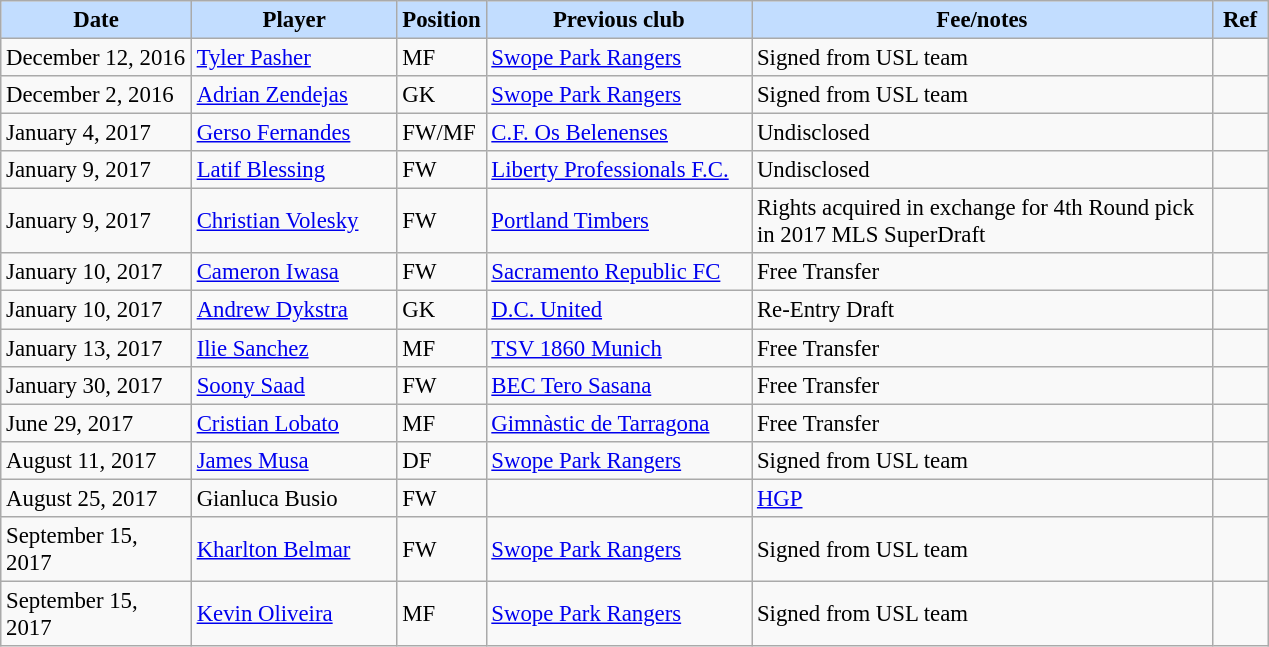<table class="wikitable" style="text-align:left; font-size:95%;">
<tr>
<th style="background:#c2ddff; width:120px;">Date</th>
<th style="background:#c2ddff; width:130px;">Player</th>
<th style="background:#c2ddff; width:50px;">Position</th>
<th style="background:#c2ddff; width:170px;">Previous club</th>
<th style="background:#c2ddff; width:300px;">Fee/notes</th>
<th style="background:#c2ddff; width:30px;">Ref</th>
</tr>
<tr>
<td>December 12, 2016</td>
<td> <a href='#'>Tyler Pasher</a></td>
<td>MF</td>
<td> <a href='#'>Swope Park Rangers</a></td>
<td>Signed from USL team</td>
<td></td>
</tr>
<tr>
<td>December 2, 2016</td>
<td> <a href='#'>Adrian Zendejas</a></td>
<td>GK</td>
<td> <a href='#'>Swope Park Rangers</a></td>
<td>Signed from USL team</td>
<td></td>
</tr>
<tr>
<td>January 4, 2017</td>
<td> <a href='#'>Gerso Fernandes</a></td>
<td>FW/MF</td>
<td> <a href='#'>C.F. Os Belenenses</a></td>
<td>Undisclosed</td>
<td></td>
</tr>
<tr>
<td>January 9, 2017</td>
<td> <a href='#'>Latif Blessing</a></td>
<td>FW</td>
<td> <a href='#'>Liberty Professionals F.C.</a></td>
<td>Undisclosed</td>
<td></td>
</tr>
<tr>
<td>January 9, 2017</td>
<td> <a href='#'>Christian Volesky</a></td>
<td>FW</td>
<td> <a href='#'>Portland Timbers</a></td>
<td>Rights acquired in exchange for 4th Round pick in 2017 MLS SuperDraft</td>
<td></td>
</tr>
<tr>
<td>January 10, 2017</td>
<td> <a href='#'>Cameron Iwasa</a></td>
<td>FW</td>
<td> <a href='#'>Sacramento Republic FC</a></td>
<td>Free Transfer</td>
<td></td>
</tr>
<tr>
<td>January 10, 2017</td>
<td> <a href='#'>Andrew Dykstra</a></td>
<td>GK</td>
<td> <a href='#'>D.C. United</a></td>
<td>Re-Entry Draft</td>
<td></td>
</tr>
<tr>
<td>January 13, 2017</td>
<td> <a href='#'>Ilie Sanchez</a></td>
<td>MF</td>
<td> <a href='#'>TSV 1860 Munich</a></td>
<td>Free Transfer</td>
<td></td>
</tr>
<tr>
<td>January 30, 2017</td>
<td> <a href='#'>Soony Saad</a></td>
<td>FW</td>
<td> <a href='#'>BEC Tero Sasana</a></td>
<td>Free Transfer</td>
<td></td>
</tr>
<tr>
<td>June 29, 2017</td>
<td> <a href='#'>Cristian Lobato</a></td>
<td>MF</td>
<td> <a href='#'>Gimnàstic de Tarragona</a></td>
<td>Free Transfer</td>
<td></td>
</tr>
<tr>
<td>August 11, 2017</td>
<td> <a href='#'>James Musa</a></td>
<td>DF</td>
<td> <a href='#'>Swope Park Rangers</a></td>
<td>Signed from USL team</td>
<td></td>
</tr>
<tr>
<td>August 25, 2017</td>
<td> Gianluca Busio</td>
<td>FW</td>
<td></td>
<td><a href='#'>HGP</a></td>
<td></td>
</tr>
<tr>
<td>September 15, 2017</td>
<td> <a href='#'>Kharlton Belmar</a></td>
<td>FW</td>
<td> <a href='#'>Swope Park Rangers</a></td>
<td>Signed from USL team</td>
<td></td>
</tr>
<tr>
<td>September 15, 2017</td>
<td> <a href='#'>Kevin Oliveira</a></td>
<td>MF</td>
<td> <a href='#'>Swope Park Rangers</a></td>
<td>Signed from USL team</td>
<td></td>
</tr>
</table>
